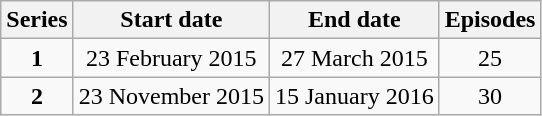<table class="wikitable" style="text-align:center;">
<tr>
<th>Series</th>
<th>Start date</th>
<th>End date</th>
<th>Episodes</th>
</tr>
<tr>
<td><strong>1</strong></td>
<td>23 February 2015</td>
<td>27 March 2015</td>
<td>25</td>
</tr>
<tr>
<td><strong>2</strong></td>
<td>23 November 2015</td>
<td>15 January 2016</td>
<td>30</td>
</tr>
</table>
